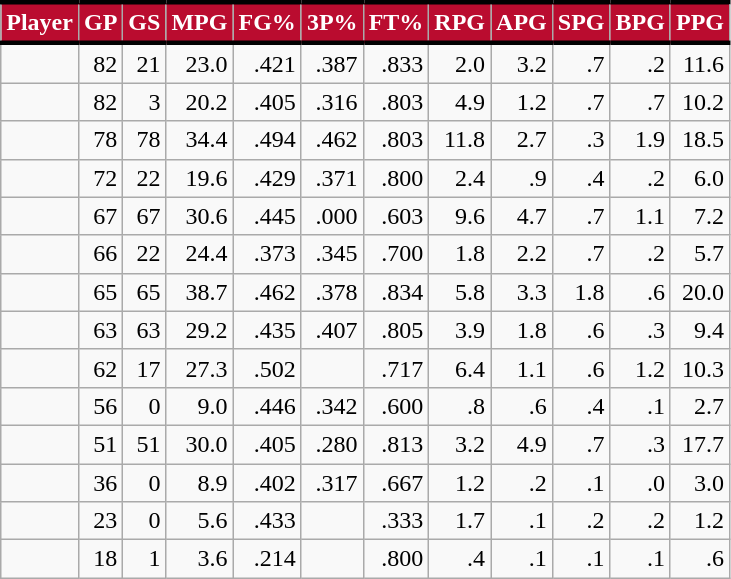<table class="wikitable sortable" style="text-align:right;">
<tr>
<th style="background:#BA0C2F; color:#FFFFFF; border-top:#010101 3px solid; border-bottom:#010101 3px solid;">Player</th>
<th style="background:#BA0C2F; color:#FFFFFF; border-top:#010101 3px solid; border-bottom:#010101 3px solid;">GP</th>
<th style="background:#BA0C2F; color:#FFFFFF; border-top:#010101 3px solid; border-bottom:#010101 3px solid;">GS</th>
<th style="background:#BA0C2F; color:#FFFFFF; border-top:#010101 3px solid; border-bottom:#010101 3px solid;">MPG</th>
<th style="background:#BA0C2F; color:#FFFFFF; border-top:#010101 3px solid; border-bottom:#010101 3px solid;">FG%</th>
<th style="background:#BA0C2F; color:#FFFFFF; border-top:#010101 3px solid; border-bottom:#010101 3px solid;">3P%</th>
<th style="background:#BA0C2F; color:#FFFFFF; border-top:#010101 3px solid; border-bottom:#010101 3px solid;">FT%</th>
<th style="background:#BA0C2F; color:#FFFFFF; border-top:#010101 3px solid; border-bottom:#010101 3px solid;">RPG</th>
<th style="background:#BA0C2F; color:#FFFFFF; border-top:#010101 3px solid; border-bottom:#010101 3px solid;">APG</th>
<th style="background:#BA0C2F; color:#FFFFFF; border-top:#010101 3px solid; border-bottom:#010101 3px solid;">SPG</th>
<th style="background:#BA0C2F; color:#FFFFFF; border-top:#010101 3px solid; border-bottom:#010101 3px solid;">BPG</th>
<th style="background:#BA0C2F; color:#FFFFFF; border-top:#010101 3px solid; border-bottom:#010101 3px solid;">PPG</th>
</tr>
<tr>
<td style="text-align:left;"></td>
<td>82</td>
<td>21</td>
<td>23.0</td>
<td>.421</td>
<td>.387</td>
<td>.833</td>
<td>2.0</td>
<td>3.2</td>
<td>.7</td>
<td>.2</td>
<td>11.6</td>
</tr>
<tr>
<td style="text-align:left;"></td>
<td>82</td>
<td>3</td>
<td>20.2</td>
<td>.405</td>
<td>.316</td>
<td>.803</td>
<td>4.9</td>
<td>1.2</td>
<td>.7</td>
<td>.7</td>
<td>10.2</td>
</tr>
<tr>
<td style="text-align:left;"></td>
<td>78</td>
<td>78</td>
<td>34.4</td>
<td>.494</td>
<td>.462</td>
<td>.803</td>
<td>11.8</td>
<td>2.7</td>
<td>.3</td>
<td>1.9</td>
<td>18.5</td>
</tr>
<tr>
<td style="text-align:left;"></td>
<td>72</td>
<td>22</td>
<td>19.6</td>
<td>.429</td>
<td>.371</td>
<td>.800</td>
<td>2.4</td>
<td>.9</td>
<td>.4</td>
<td>.2</td>
<td>6.0</td>
</tr>
<tr>
<td style="text-align:left;"></td>
<td>67</td>
<td>67</td>
<td>30.6</td>
<td>.445</td>
<td>.000</td>
<td>.603</td>
<td>9.6</td>
<td>4.7</td>
<td>.7</td>
<td>1.1</td>
<td>7.2</td>
</tr>
<tr>
<td style="text-align:left;"></td>
<td>66</td>
<td>22</td>
<td>24.4</td>
<td>.373</td>
<td>.345</td>
<td>.700</td>
<td>1.8</td>
<td>2.2</td>
<td>.7</td>
<td>.2</td>
<td>5.7</td>
</tr>
<tr>
<td style="text-align:left;"></td>
<td>65</td>
<td>65</td>
<td>38.7</td>
<td>.462</td>
<td>.378</td>
<td>.834</td>
<td>5.8</td>
<td>3.3</td>
<td>1.8</td>
<td>.6</td>
<td>20.0</td>
</tr>
<tr>
<td style="text-align:left;"></td>
<td>63</td>
<td>63</td>
<td>29.2</td>
<td>.435</td>
<td>.407</td>
<td>.805</td>
<td>3.9</td>
<td>1.8</td>
<td>.6</td>
<td>.3</td>
<td>9.4</td>
</tr>
<tr>
<td style="text-align:left;"></td>
<td>62</td>
<td>17</td>
<td>27.3</td>
<td>.502</td>
<td></td>
<td>.717</td>
<td>6.4</td>
<td>1.1</td>
<td>.6</td>
<td>1.2</td>
<td>10.3</td>
</tr>
<tr>
<td style="text-align:left;"></td>
<td>56</td>
<td>0</td>
<td>9.0</td>
<td>.446</td>
<td>.342</td>
<td>.600</td>
<td>.8</td>
<td>.6</td>
<td>.4</td>
<td>.1</td>
<td>2.7</td>
</tr>
<tr>
<td style="text-align:left;"></td>
<td>51</td>
<td>51</td>
<td>30.0</td>
<td>.405</td>
<td>.280</td>
<td>.813</td>
<td>3.2</td>
<td>4.9</td>
<td>.7</td>
<td>.3</td>
<td>17.7</td>
</tr>
<tr>
<td style="text-align:left;"></td>
<td>36</td>
<td>0</td>
<td>8.9</td>
<td>.402</td>
<td>.317</td>
<td>.667</td>
<td>1.2</td>
<td>.2</td>
<td>.1</td>
<td>.0</td>
<td>3.0</td>
</tr>
<tr>
<td style="text-align:left;"></td>
<td>23</td>
<td>0</td>
<td>5.6</td>
<td>.433</td>
<td></td>
<td>.333</td>
<td>1.7</td>
<td>.1</td>
<td>.2</td>
<td>.2</td>
<td>1.2</td>
</tr>
<tr>
<td style="text-align:left;"></td>
<td>18</td>
<td>1</td>
<td>3.6</td>
<td>.214</td>
<td></td>
<td>.800</td>
<td>.4</td>
<td>.1</td>
<td>.1</td>
<td>.1</td>
<td>.6</td>
</tr>
</table>
